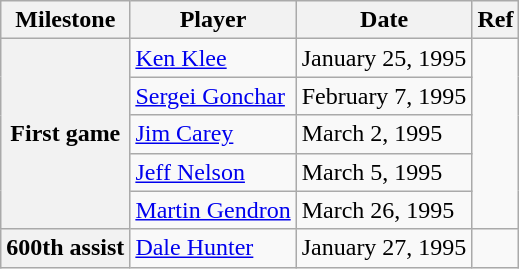<table class="wikitable">
<tr>
<th scope="col">Milestone</th>
<th scope="col">Player</th>
<th scope="col">Date</th>
<th scope="col">Ref</th>
</tr>
<tr>
<th rowspan=5>First game</th>
<td><a href='#'>Ken Klee</a></td>
<td>January 25, 1995</td>
<td rowspan=5></td>
</tr>
<tr>
<td><a href='#'>Sergei Gonchar</a></td>
<td>February 7, 1995</td>
</tr>
<tr>
<td><a href='#'>Jim Carey</a></td>
<td>March 2, 1995</td>
</tr>
<tr>
<td><a href='#'>Jeff Nelson</a></td>
<td>March 5, 1995</td>
</tr>
<tr>
<td><a href='#'>Martin Gendron</a></td>
<td>March 26, 1995</td>
</tr>
<tr>
<th>600th assist</th>
<td><a href='#'>Dale Hunter</a></td>
<td>January 27, 1995</td>
<td></td>
</tr>
</table>
